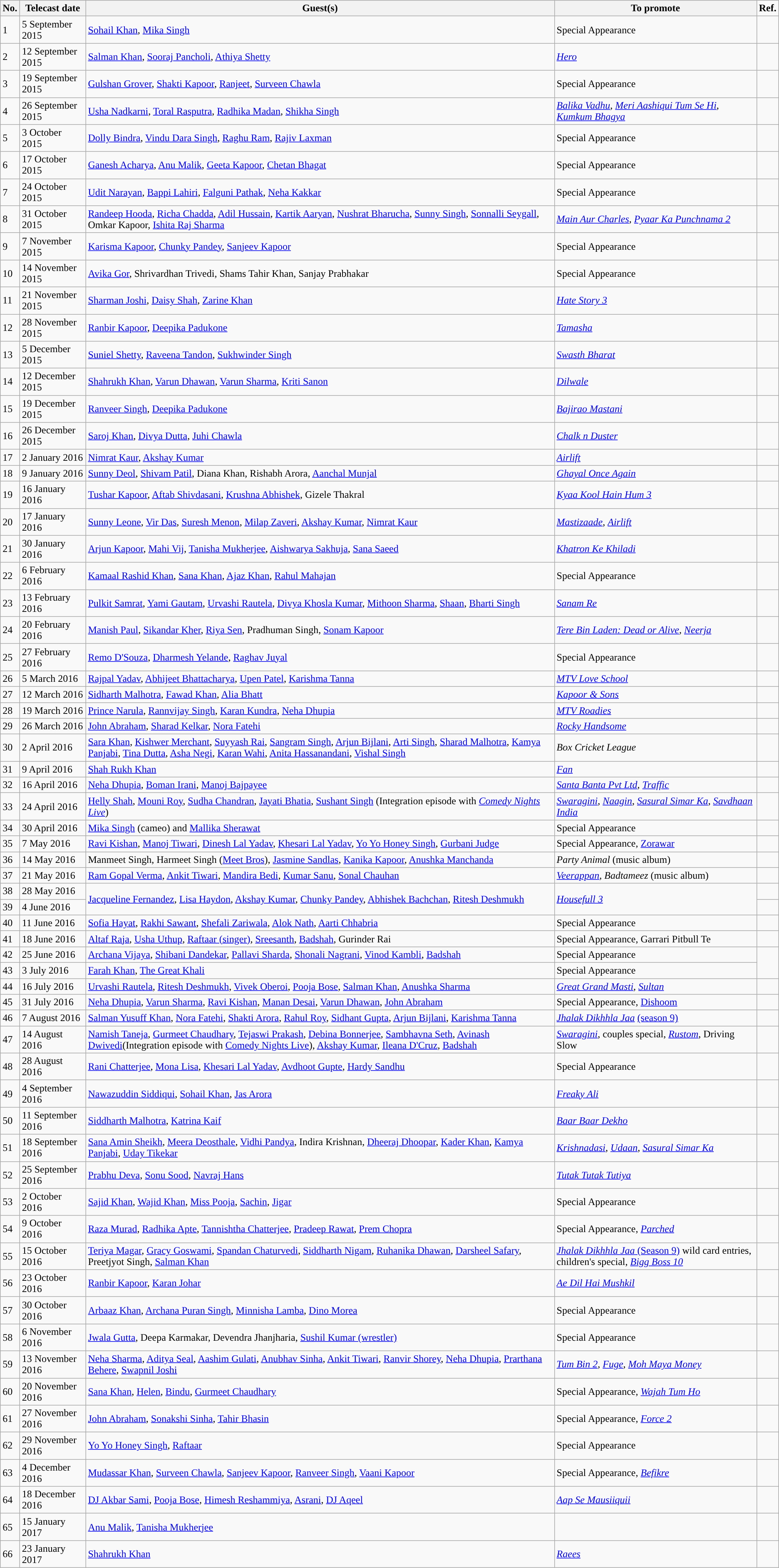<table class="wikitable">
<tr>
<th>No.</th>
<th>Telecast date</th>
<th>Guest(s)</th>
<th>To promote</th>
<td><strong>Ref.</strong></td>
</tr>
<tr>
<td>1</td>
<td>5 September 2015</td>
<td><a href='#'>Sohail Khan</a>, <a href='#'>Mika Singh</a></td>
<td>Special Appearance</td>
<td></td>
</tr>
<tr>
<td>2</td>
<td>12 September 2015</td>
<td><a href='#'>Salman Khan</a>, <a href='#'>Sooraj Pancholi</a>, <a href='#'>Athiya Shetty</a></td>
<td><em><a href='#'>Hero</a></em></td>
</tr>
<tr>
<td>3</td>
<td>19 September 2015</td>
<td><a href='#'>Gulshan Grover</a>, <a href='#'>Shakti Kapoor</a>, <a href='#'>Ranjeet</a>, <a href='#'>Surveen Chawla</a></td>
<td>Special Appearance</td>
<td></td>
</tr>
<tr>
<td>4</td>
<td>26 September 2015</td>
<td><a href='#'>Usha Nadkarni</a>, <a href='#'>Toral Rasputra</a>, <a href='#'>Radhika Madan</a>, <a href='#'>Shikha Singh</a></td>
<td><em><a href='#'>Balika Vadhu</a></em>, <em><a href='#'>Meri Aashiqui Tum Se Hi</a></em>, <em><a href='#'>Kumkum Bhagya</a></em></td>
<td></td>
</tr>
<tr>
<td>5</td>
<td>3 October 2015</td>
<td><a href='#'>Dolly Bindra</a>, <a href='#'>Vindu Dara Singh</a>, <a href='#'>Raghu Ram</a>, <a href='#'>Rajiv Laxman</a></td>
<td>Special Appearance</td>
<td></td>
</tr>
<tr>
<td>6</td>
<td>17 October 2015</td>
<td><a href='#'>Ganesh Acharya</a>, <a href='#'>Anu Malik</a>, <a href='#'>Geeta Kapoor</a>, <a href='#'>Chetan Bhagat</a></td>
<td>Special Appearance</td>
<td></td>
</tr>
<tr>
<td>7</td>
<td>24 October 2015</td>
<td><a href='#'>Udit Narayan</a>, <a href='#'>Bappi Lahiri</a>, <a href='#'>Falguni Pathak</a>, <a href='#'>Neha Kakkar</a></td>
<td>Special Appearance</td>
<td></td>
</tr>
<tr>
<td>8</td>
<td>31 October 2015</td>
<td><a href='#'>Randeep Hooda</a>, <a href='#'>Richa Chadda</a>, <a href='#'>Adil Hussain</a>, <a href='#'>Kartik Aaryan</a>, <a href='#'>Nushrat Bharucha</a>, <a href='#'>Sunny Singh</a>, <a href='#'>Sonnalli Seygall</a>, Omkar Kapoor, <a href='#'>Ishita Raj Sharma</a></td>
<td><em><a href='#'>Main Aur Charles</a></em>, <em><a href='#'>Pyaar Ka Punchnama 2</a></em></td>
<td></td>
</tr>
<tr>
<td>9</td>
<td>7 November 2015</td>
<td><a href='#'>Karisma Kapoor</a>, <a href='#'>Chunky Pandey</a>, <a href='#'>Sanjeev Kapoor</a></td>
<td>Special Appearance</td>
<td></td>
</tr>
<tr>
<td>10</td>
<td>14 November 2015</td>
<td><a href='#'>Avika Gor</a>, Shrivardhan Trivedi, Shams Tahir Khan, Sanjay Prabhakar</td>
<td>Special Appearance</td>
</tr>
<tr>
<td>11</td>
<td>21 November 2015</td>
<td><a href='#'>Sharman Joshi</a>, <a href='#'>Daisy Shah</a>, <a href='#'>Zarine Khan</a></td>
<td><em><a href='#'>Hate Story 3</a></em></td>
<td></td>
</tr>
<tr>
<td>12</td>
<td>28 November 2015</td>
<td><a href='#'>Ranbir Kapoor</a>, <a href='#'>Deepika Padukone</a></td>
<td><em><a href='#'>Tamasha</a></em></td>
<td></td>
</tr>
<tr>
<td>13</td>
<td>5 December 2015</td>
<td><a href='#'>Suniel Shetty</a>, <a href='#'>Raveena Tandon</a>, <a href='#'>Sukhwinder Singh</a></td>
<td><em><a href='#'>Swasth Bharat</a></em></td>
<td></td>
</tr>
<tr>
<td>14</td>
<td>12 December 2015</td>
<td><a href='#'>Shahrukh Khan</a>, <a href='#'>Varun Dhawan</a>, <a href='#'>Varun Sharma</a>, <a href='#'>Kriti Sanon</a></td>
<td><em><a href='#'>Dilwale</a></em></td>
<td></td>
</tr>
<tr>
<td>15</td>
<td>19 December 2015</td>
<td><a href='#'>Ranveer Singh</a>, <a href='#'>Deepika Padukone</a></td>
<td><em><a href='#'>Bajirao Mastani</a></em></td>
<td></td>
</tr>
<tr>
<td>16</td>
<td>26 December 2015</td>
<td><a href='#'>Saroj Khan</a>, <a href='#'>Divya Dutta</a>, <a href='#'>Juhi Chawla</a></td>
<td><em><a href='#'>Chalk n Duster</a></em></td>
<td></td>
</tr>
<tr>
<td>17</td>
<td>2 January 2016</td>
<td><a href='#'>Nimrat Kaur</a>, <a href='#'>Akshay Kumar</a></td>
<td><em><a href='#'>Airlift</a></em></td>
<td></td>
</tr>
<tr>
<td>18</td>
<td>9 January 2016</td>
<td><a href='#'>Sunny Deol</a>, <a href='#'>Shivam Patil</a>, Diana Khan, Rishabh Arora, <a href='#'>Aanchal Munjal</a></td>
<td><em><a href='#'>Ghayal Once Again</a></em></td>
<td></td>
</tr>
<tr>
<td>19</td>
<td>16 January 2016</td>
<td><a href='#'>Tushar Kapoor</a>, <a href='#'>Aftab Shivdasani</a>, <a href='#'>Krushna Abhishek</a>, Gizele Thakral</td>
<td><em><a href='#'>Kyaa Kool Hain Hum 3</a></em></td>
<td></td>
</tr>
<tr>
<td>20</td>
<td>17 January 2016</td>
<td><a href='#'>Sunny Leone</a>, <a href='#'>Vir Das</a>, <a href='#'>Suresh Menon</a>, <a href='#'>Milap Zaveri</a>, <a href='#'>Akshay Kumar</a>, <a href='#'>Nimrat Kaur</a></td>
<td><em><a href='#'>Mastizaade</a></em>, <em><a href='#'>Airlift</a></em></td>
<td></td>
</tr>
<tr>
<td>21</td>
<td>30 January 2016</td>
<td><a href='#'>Arjun Kapoor</a>, <a href='#'>Mahi Vij</a>, <a href='#'>Tanisha Mukherjee</a>, <a href='#'>Aishwarya Sakhuja</a>, <a href='#'>Sana Saeed</a></td>
<td><em><a href='#'>Khatron Ke Khiladi</a></em></td>
<td></td>
</tr>
<tr>
<td>22</td>
<td>6 February 2016</td>
<td><a href='#'>Kamaal Rashid Khan</a>, <a href='#'>Sana Khan</a>, <a href='#'>Ajaz Khan</a>, <a href='#'>Rahul Mahajan</a></td>
<td>Special Appearance</td>
<td></td>
</tr>
<tr>
<td>23</td>
<td>13 February 2016</td>
<td><a href='#'>Pulkit Samrat</a>, <a href='#'>Yami Gautam</a>, <a href='#'>Urvashi Rautela</a>, <a href='#'>Divya Khosla Kumar</a>, <a href='#'>Mithoon Sharma</a>, <a href='#'>Shaan</a>, <a href='#'>Bharti Singh</a></td>
<td><em><a href='#'>Sanam Re</a></em></td>
<td></td>
</tr>
<tr>
<td>24</td>
<td>20 February 2016</td>
<td><a href='#'>Manish Paul</a>, <a href='#'>Sikandar Kher</a>, <a href='#'>Riya Sen</a>, Pradhuman Singh, <a href='#'>Sonam Kapoor</a></td>
<td><em><a href='#'>Tere Bin Laden: Dead or Alive</a>, <a href='#'>Neerja</a></em></td>
<td></td>
</tr>
<tr>
<td>25</td>
<td>27 February 2016</td>
<td><a href='#'>Remo D'Souza</a>, <a href='#'>Dharmesh Yelande</a>, <a href='#'>Raghav Juyal</a></td>
<td>Special Appearance</td>
</tr>
<tr>
<td>26</td>
<td>5 March 2016</td>
<td><a href='#'>Rajpal Yadav</a>, <a href='#'>Abhijeet Bhattacharya</a>, <a href='#'>Upen Patel</a>, <a href='#'>Karishma Tanna</a></td>
<td><em><a href='#'>MTV Love School</a></em></td>
<td></td>
</tr>
<tr>
<td>27</td>
<td>12 March 2016</td>
<td><a href='#'>Sidharth Malhotra</a>, <a href='#'>Fawad Khan</a>, <a href='#'>Alia Bhatt</a></td>
<td><em><a href='#'>Kapoor & Sons</a></em></td>
<td></td>
</tr>
<tr>
<td>28</td>
<td>19 March 2016</td>
<td><a href='#'>Prince Narula</a>, <a href='#'>Rannvijay Singh</a>, <a href='#'>Karan Kundra</a>, <a href='#'>Neha Dhupia</a></td>
<td><em><a href='#'>MTV Roadies</a></em></td>
<td></td>
</tr>
<tr>
<td>29</td>
<td>26 March 2016</td>
<td><a href='#'>John Abraham</a>, <a href='#'>Sharad Kelkar</a>, <a href='#'>Nora Fatehi</a></td>
<td><em><a href='#'>Rocky Handsome</a></em></td>
<td></td>
</tr>
<tr>
<td>30</td>
<td>2 April 2016</td>
<td><a href='#'>Sara Khan</a>, <a href='#'>Kishwer Merchant</a>, <a href='#'>Suyyash Rai</a>, <a href='#'>Sangram Singh</a>, <a href='#'>Arjun Bijlani</a>, <a href='#'>Arti Singh</a>, <a href='#'>Sharad Malhotra</a>, <a href='#'>Kamya Panjabi</a>, <a href='#'>Tina Dutta</a>, <a href='#'>Asha Negi</a>, <a href='#'>Karan Wahi</a>, <a href='#'>Anita Hassanandani</a>, <a href='#'>Vishal Singh</a></td>
<td><em>Box Cricket League</em></td>
<td></td>
</tr>
<tr>
<td>31</td>
<td>9 April 2016</td>
<td><a href='#'>Shah Rukh Khan</a></td>
<td><em><a href='#'>Fan</a></em></td>
<td></td>
</tr>
<tr>
<td>32</td>
<td>16 April 2016</td>
<td><a href='#'>Neha Dhupia</a>, <a href='#'>Boman Irani</a>, <a href='#'>Manoj Bajpayee</a></td>
<td><em><a href='#'>Santa Banta Pvt Ltd</a></em>, <em><a href='#'>Traffic</a></em></td>
<td></td>
</tr>
<tr>
<td>33</td>
<td>24 April 2016</td>
<td><a href='#'>Helly Shah</a>, <a href='#'>Mouni Roy</a>, <a href='#'>Sudha Chandran</a>, <a href='#'>Jayati Bhatia</a>, <a href='#'>Sushant Singh</a> (Integration episode with <em><a href='#'>Comedy Nights Live</a></em>)</td>
<td><em><a href='#'>Swaragini</a></em>, <a href='#'><em>Naagin</em></a>, <em><a href='#'>Sasural Simar Ka</a></em>, <em><a href='#'>Savdhaan India</a></em></td>
</tr>
<tr>
<td>34</td>
<td>30 April 2016</td>
<td><a href='#'>Mika Singh</a> (cameo) and <a href='#'>Mallika Sherawat</a></td>
<td>Special Appearance</td>
<td></td>
</tr>
<tr>
<td>35</td>
<td>7 May 2016</td>
<td><a href='#'>Ravi Kishan</a>, <a href='#'>Manoj Tiwari</a>, <a href='#'>Dinesh Lal Yadav</a>, <a href='#'>Khesari Lal Yadav</a>, <a href='#'>Yo Yo Honey Singh</a>, <a href='#'>Gurbani Judge</a></td>
<td>Special Appearance, <a href='#'>Zorawar</a></td>
</tr>
<tr>
<td>36</td>
<td>14 May 2016</td>
<td>Manmeet Singh, Harmeet Singh (<a href='#'>Meet Bros</a>), <a href='#'>Jasmine Sandlas</a>, <a href='#'>Kanika Kapoor</a>, <a href='#'>Anushka Manchanda</a></td>
<td><em>Party Animal</em> (music album)</td>
<td></td>
</tr>
<tr>
<td>37</td>
<td>21 May 2016</td>
<td><a href='#'>Ram Gopal Verma</a>, <a href='#'>Ankit Tiwari</a>, <a href='#'>Mandira Bedi</a>, <a href='#'>Kumar Sanu</a>, <a href='#'>Sonal Chauhan</a></td>
<td><em><a href='#'>Veerappan</a></em>, <em>Badtameez</em> (music album)</td>
<td></td>
</tr>
<tr>
<td>38</td>
<td>28 May 2016</td>
<td rowspan="2"><a href='#'>Jacqueline Fernandez</a>, <a href='#'>Lisa Haydon</a>, <a href='#'>Akshay Kumar</a>, <a href='#'>Chunky Pandey</a>, <a href='#'>Abhishek Bachchan</a>, <a href='#'>Ritesh Deshmukh</a></td>
<td rowspan="2"><em><a href='#'>Housefull 3</a></em></td>
<td></td>
</tr>
<tr>
<td>39</td>
<td>4 June 2016</td>
<td></td>
</tr>
<tr>
<td>40</td>
<td>11 June 2016</td>
<td><a href='#'>Sofia Hayat</a>, <a href='#'>Rakhi Sawant</a>, <a href='#'>Shefali Zariwala</a>, <a href='#'>Alok Nath</a>, <a href='#'>Aarti Chhabria</a></td>
<td>Special Appearance</td>
<td></td>
</tr>
<tr>
<td>41</td>
<td>18 June 2016</td>
<td><a href='#'>Altaf Raja</a>, <a href='#'>Usha Uthup</a>, <a href='#'>Raftaar (singer)</a>, <a href='#'>Sreesanth</a>, <a href='#'>Badshah</a>, Gurinder Rai</td>
<td>Special Appearance, Garrari Pitbull Te</td>
<td></td>
</tr>
<tr>
<td>42</td>
<td>25 June 2016</td>
<td><a href='#'>Archana Vijaya</a>, <a href='#'>Shibani Dandekar</a>, <a href='#'>Pallavi Sharda</a>, <a href='#'>Shonali Nagrani</a>, <a href='#'>Vinod Kambli</a>, <a href='#'>Badshah</a></td>
<td>Special Appearance</td>
</tr>
<tr>
<td>43</td>
<td>3 July 2016</td>
<td><a href='#'>Farah Khan</a>, <a href='#'>The Great Khali</a></td>
<td>Special Appearance</td>
</tr>
<tr>
<td>44</td>
<td>16 July 2016</td>
<td><a href='#'>Urvashi Rautela</a>, <a href='#'>Ritesh Deshmukh</a>, <a href='#'>Vivek Oberoi</a>, <a href='#'>Pooja Bose</a>, <a href='#'>Salman Khan</a>, <a href='#'>Anushka Sharma</a></td>
<td><em><a href='#'>Great Grand Masti</a></em>, <em><a href='#'>Sultan</a></em></td>
<td></td>
</tr>
<tr>
<td>45</td>
<td>31 July 2016</td>
<td><a href='#'>Neha Dhupia</a>, <a href='#'>Varun Sharma</a>, <a href='#'>Ravi Kishan</a>, <a href='#'>Manan Desai</a>, <a href='#'>Varun Dhawan</a>, <a href='#'>John Abraham</a></td>
<td>Special Appearance, <a href='#'>Dishoom</a></td>
</tr>
<tr>
<td>46</td>
<td>7 August 2016</td>
<td><a href='#'>Salman Yusuff Khan</a>, <a href='#'>Nora Fatehi</a>, <a href='#'>Shakti Arora</a>, <a href='#'>Rahul Roy</a>, <a href='#'>Sidhant Gupta</a>, <a href='#'>Arjun Bijlani</a>, <a href='#'>Karishma Tanna</a></td>
<td><em><a href='#'>Jhalak Dikhhla Jaa</a></em> <a href='#'>(season 9)</a></td>
<td></td>
</tr>
<tr>
<td>47</td>
<td>14 August 2016</td>
<td><a href='#'>Namish Taneja</a>, <a href='#'>Gurmeet Chaudhary</a>, <a href='#'>Tejaswi Prakash</a>, <a href='#'>Debina Bonnerjee</a>, <a href='#'>Sambhavna Seth</a>, <a href='#'>Avinash Dwivedi</a>(Integration episode with <a href='#'>Comedy Nights Live</a>), <a href='#'>Akshay Kumar</a>, <a href='#'>Ileana D'Cruz</a>, <a href='#'>Badshah</a></td>
<td><em><a href='#'>Swaragini</a></em>, couples special, <em><a href='#'>Rustom</a></em>, Driving Slow</td>
<td></td>
</tr>
<tr>
<td>48</td>
<td>28 August 2016</td>
<td><a href='#'>Rani Chatterjee</a>, <a href='#'>Mona Lisa</a>, <a href='#'>Khesari Lal Yadav</a>, <a href='#'>Avdhoot Gupte</a>, <a href='#'>Hardy Sandhu</a></td>
<td>Special Appearance</td>
<td></td>
</tr>
<tr>
<td>49</td>
<td>4 September 2016</td>
<td><a href='#'>Nawazuddin Siddiqui</a>, <a href='#'>Sohail Khan</a>, <a href='#'>Jas Arora</a></td>
<td><em><a href='#'>Freaky Ali</a></em></td>
<td></td>
</tr>
<tr>
<td>50</td>
<td>11 September 2016</td>
<td><a href='#'>Siddharth Malhotra</a>, <a href='#'>Katrina Kaif</a></td>
<td><em><a href='#'>Baar Baar Dekho</a></em></td>
<td></td>
</tr>
<tr>
<td>51</td>
<td>18 September 2016</td>
<td><a href='#'>Sana Amin Sheikh</a>, <a href='#'>Meera Deosthale</a>, <a href='#'>Vidhi Pandya</a>, Indira Krishnan, <a href='#'>Dheeraj Dhoopar</a>, <a href='#'>Kader Khan</a>, <a href='#'>Kamya Panjabi</a>, <a href='#'>Uday Tikekar</a></td>
<td><em><a href='#'>Krishnadasi</a></em>, <em><a href='#'>Udaan</a></em>, <em><a href='#'>Sasural Simar Ka</a></em></td>
<td></td>
</tr>
<tr>
<td>52</td>
<td>25 September 2016</td>
<td><a href='#'>Prabhu Deva</a>, <a href='#'>Sonu Sood</a>, <a href='#'>Navraj Hans</a></td>
<td><em><a href='#'>Tutak Tutak Tutiya</a></em></td>
<td></td>
</tr>
<tr>
<td>53</td>
<td>2 October 2016</td>
<td><a href='#'>Sajid Khan</a>, <a href='#'>Wajid Khan</a>, <a href='#'>Miss Pooja</a>, <a href='#'>Sachin</a>, <a href='#'>Jigar</a></td>
<td>Special Appearance</td>
<td></td>
</tr>
<tr>
<td>54</td>
<td>9 October 2016</td>
<td><a href='#'>Raza Murad</a>, <a href='#'>Radhika Apte</a>, <a href='#'>Tannishtha Chatterjee</a>, <a href='#'>Pradeep Rawat</a>, <a href='#'>Prem Chopra</a></td>
<td>Special Appearance, <em><a href='#'>Parched</a></em></td>
<td></td>
</tr>
<tr>
<td>55</td>
<td>15 October 2016</td>
<td><a href='#'>Teriya Magar</a>, <a href='#'>Gracy Goswami</a>, <a href='#'>Spandan Chaturvedi</a>, <a href='#'>Siddharth Nigam</a>, <a href='#'>Ruhanika Dhawan</a>, <a href='#'>Darsheel Safary</a>, Preetjyot Singh, <a href='#'>Salman Khan</a></td>
<td><a href='#'><em>Jhalak Dikhhla Jaa</em> (Season 9)</a> wild card entries, children's special, <em><a href='#'>Bigg Boss 10</a></em></td>
<td></td>
</tr>
<tr>
<td>56</td>
<td>23 October 2016</td>
<td><a href='#'>Ranbir Kapoor</a>, <a href='#'>Karan Johar</a></td>
<td><em><a href='#'>Ae Dil Hai Mushkil</a></em></td>
<td></td>
</tr>
<tr>
<td>57</td>
<td>30 October 2016</td>
<td><a href='#'>Arbaaz Khan</a>, <a href='#'>Archana Puran Singh</a>, <a href='#'>Minnisha Lamba</a>, <a href='#'>Dino Morea</a></td>
<td>Special Appearance</td>
<td></td>
</tr>
<tr>
<td>58</td>
<td>6 November 2016</td>
<td><a href='#'>Jwala Gutta</a>, Deepa Karmakar, Devendra Jhanjharia, <a href='#'>Sushil Kumar (wrestler)</a></td>
<td>Special Appearance</td>
<td></td>
</tr>
<tr>
<td>59</td>
<td>13 November 2016</td>
<td><a href='#'>Neha Sharma</a>, <a href='#'>Aditya Seal</a>, <a href='#'>Aashim Gulati</a>, <a href='#'>Anubhav Sinha</a>, <a href='#'>Ankit Tiwari</a>, <a href='#'>Ranvir Shorey</a>, <a href='#'>Neha Dhupia</a>, <a href='#'>Prarthana Behere</a>, <a href='#'>Swapnil Joshi</a></td>
<td><em><a href='#'>Tum Bin 2</a></em>, <em><a href='#'>Fuge</a></em>, <em><a href='#'>Moh Maya Money</a></em></td>
<td></td>
</tr>
<tr>
<td>60</td>
<td>20 November 2016</td>
<td><a href='#'>Sana Khan</a>, <a href='#'>Helen</a>, <a href='#'>Bindu</a>, <a href='#'>Gurmeet Chaudhary</a></td>
<td>Special Appearance, <em><a href='#'>Wajah Tum Ho</a></em></td>
<td></td>
</tr>
<tr>
<td>61</td>
<td>27 November 2016</td>
<td><a href='#'>John Abraham</a>, <a href='#'>Sonakshi Sinha</a>, <a href='#'>Tahir Bhasin</a></td>
<td>Special Appearance, <em><a href='#'>Force 2</a></em></td>
<td></td>
</tr>
<tr>
<td>62</td>
<td>29 November 2016</td>
<td><a href='#'>Yo Yo Honey Singh</a>, <a href='#'>Raftaar</a></td>
<td>Special Appearance</td>
<td></td>
</tr>
<tr>
<td>63</td>
<td>4 December 2016</td>
<td><a href='#'>Mudassar Khan</a>, <a href='#'>Surveen Chawla</a>, <a href='#'>Sanjeev Kapoor</a>, <a href='#'>Ranveer Singh</a>, <a href='#'>Vaani Kapoor</a></td>
<td>Special Appearance, <em><a href='#'>Befikre</a></em></td>
<td></td>
</tr>
<tr>
<td>64</td>
<td>18 December 2016</td>
<td><a href='#'>DJ Akbar Sami</a>, <a href='#'>Pooja Bose</a>, <a href='#'>Himesh Reshammiya</a>, <a href='#'>Asrani</a>, <a href='#'>DJ Aqeel</a></td>
<td><em><a href='#'>Aap Se Mausiiquii</a></em></td>
<td></td>
</tr>
<tr>
<td>65</td>
<td>15 January 2017</td>
<td><a href='#'>Anu Malik</a>, <a href='#'>Tanisha Mukherjee</a></td>
<td></td>
<td></td>
</tr>
<tr>
<td>66</td>
<td>23 January 2017</td>
<td><a href='#'>Shahrukh Khan</a></td>
<td><em><a href='#'>Raees</a></em></td>
<td></td>
</tr>
</table>
